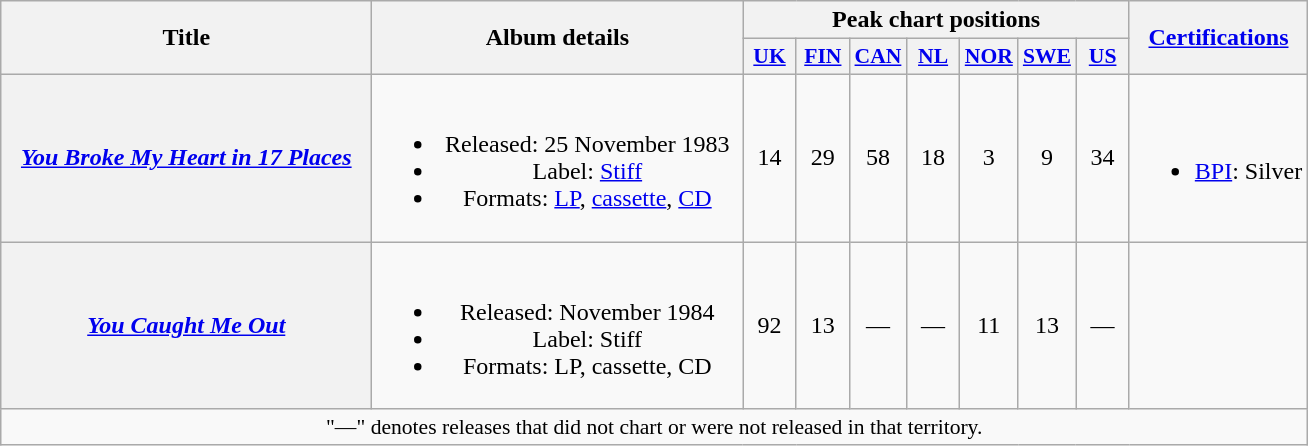<table class="wikitable plainrowheaders" style="text-align:center;">
<tr>
<th rowspan="2" scope="col" style="width:15em;">Title</th>
<th rowspan="2" scope="col" style="width:15em;">Album details</th>
<th colspan="7">Peak chart positions</th>
<th rowspan="2"><a href='#'>Certifications</a></th>
</tr>
<tr>
<th scope="col" style="width:2em;font-size:90%;"><a href='#'>UK</a><br></th>
<th scope="col" style="width:2em;font-size:90%;"><a href='#'>FIN</a><br></th>
<th scope="col" style="width:2em;font-size:90%;"><a href='#'>CAN</a><br></th>
<th scope="col" style="width:2em;font-size:90%;"><a href='#'>NL</a><br></th>
<th scope="col" style="width:2em;font-size:90%;"><a href='#'>NOR</a><br></th>
<th scope="col" style="width:2em;font-size:90%;"><a href='#'>SWE</a><br></th>
<th scope="col" style="width:2em;font-size:90%;"><a href='#'>US</a><br></th>
</tr>
<tr>
<th scope="row"><em><a href='#'>You Broke My Heart in 17 Places</a></em></th>
<td><br><ul><li>Released: 25 November 1983</li><li>Label: <a href='#'>Stiff</a></li><li>Formats: <a href='#'>LP</a>, <a href='#'>cassette</a>, <a href='#'>CD</a></li></ul></td>
<td>14</td>
<td>29</td>
<td>58</td>
<td>18</td>
<td>3</td>
<td>9</td>
<td>34</td>
<td><br><ul><li><a href='#'>BPI</a>: Silver</li></ul></td>
</tr>
<tr>
<th scope="row"><em><a href='#'>You Caught Me Out</a></em></th>
<td><br><ul><li>Released: November 1984</li><li>Label: Stiff</li><li>Formats: LP, cassette, CD</li></ul></td>
<td>92</td>
<td>13</td>
<td>—</td>
<td>—</td>
<td>11</td>
<td>13</td>
<td>—</td>
<td></td>
</tr>
<tr>
<td colspan="10" style="font-size:90%">"—" denotes releases that did not chart or were not released in that territory.</td>
</tr>
</table>
